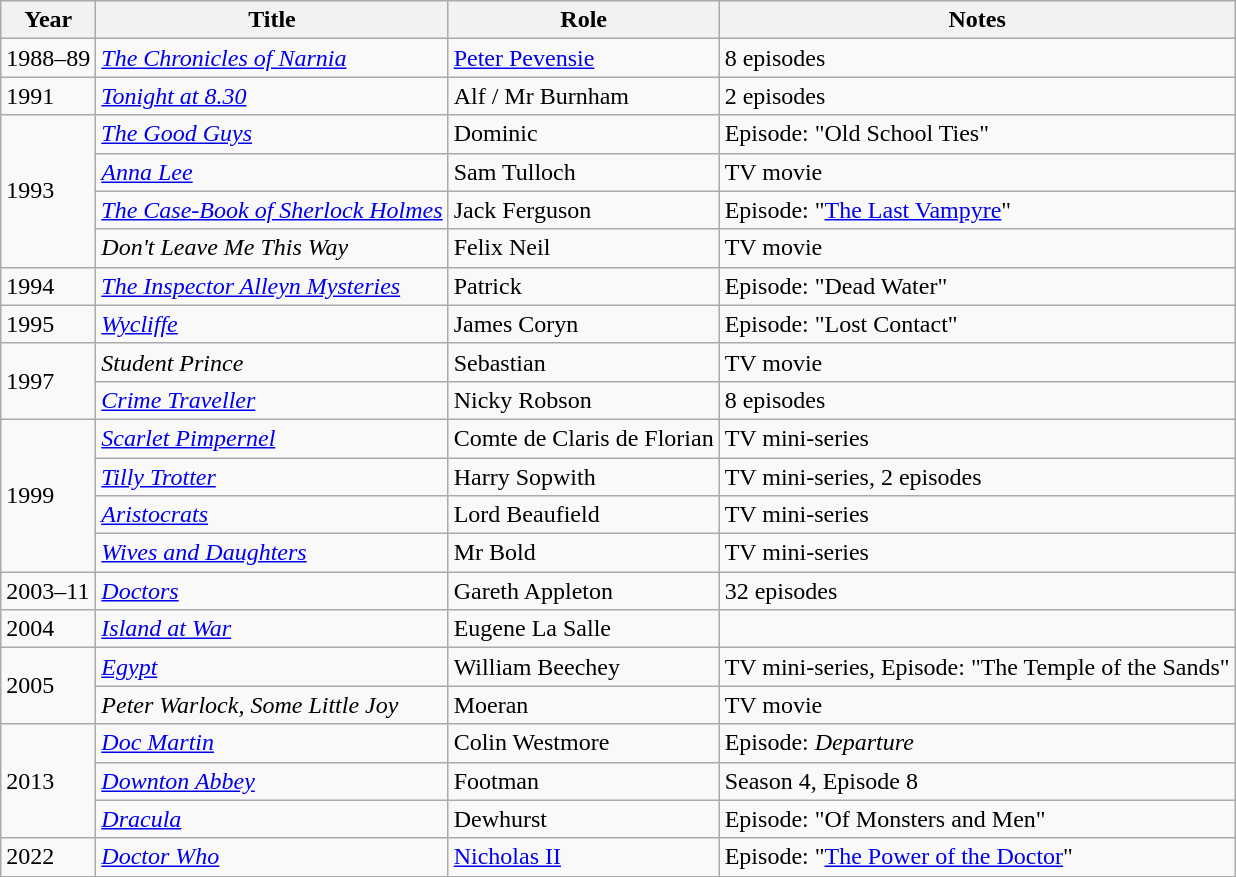<table class="wikitable">
<tr>
<th>Year</th>
<th>Title</th>
<th>Role</th>
<th>Notes</th>
</tr>
<tr>
<td>1988–89</td>
<td><em><a href='#'>The Chronicles of Narnia</a></em></td>
<td><a href='#'>Peter Pevensie</a></td>
<td>8 episodes</td>
</tr>
<tr>
<td>1991</td>
<td><em><a href='#'>Tonight at 8.30</a></em></td>
<td>Alf / Mr Burnham</td>
<td>2 episodes</td>
</tr>
<tr>
<td rowspan="4">1993</td>
<td><em><a href='#'>The Good Guys</a></em></td>
<td>Dominic</td>
<td>Episode: "Old School Ties"</td>
</tr>
<tr>
<td><em><a href='#'>Anna Lee</a></em></td>
<td>Sam Tulloch</td>
<td>TV movie</td>
</tr>
<tr>
<td><em><a href='#'>The Case-Book of Sherlock Holmes</a></em></td>
<td>Jack Ferguson</td>
<td>Episode: "<a href='#'>The Last Vampyre</a>"</td>
</tr>
<tr>
<td><em>Don't Leave Me This Way</em></td>
<td>Felix Neil</td>
<td>TV movie</td>
</tr>
<tr>
<td>1994</td>
<td><em><a href='#'>The Inspector Alleyn Mysteries</a></em></td>
<td>Patrick</td>
<td>Episode: "Dead Water"</td>
</tr>
<tr>
<td>1995</td>
<td><em><a href='#'>Wycliffe</a></em></td>
<td>James Coryn</td>
<td>Episode: "Lost Contact"</td>
</tr>
<tr>
<td rowspan="2">1997</td>
<td><em>Student Prince</em></td>
<td>Sebastian</td>
<td>TV movie</td>
</tr>
<tr>
<td><em><a href='#'>Crime Traveller</a></em></td>
<td>Nicky Robson</td>
<td>8 episodes</td>
</tr>
<tr>
<td rowspan="4">1999</td>
<td><em><a href='#'>Scarlet Pimpernel</a></em></td>
<td>Comte de Claris de Florian</td>
<td>TV mini-series</td>
</tr>
<tr>
<td><em><a href='#'>Tilly Trotter</a></em></td>
<td>Harry Sopwith</td>
<td>TV mini-series, 2 episodes</td>
</tr>
<tr>
<td><em><a href='#'>Aristocrats</a></em></td>
<td>Lord Beaufield</td>
<td>TV mini-series</td>
</tr>
<tr>
<td><em><a href='#'>Wives and Daughters</a></em></td>
<td>Mr Bold</td>
<td>TV mini-series</td>
</tr>
<tr>
<td>2003–11</td>
<td><em><a href='#'>Doctors</a></em></td>
<td>Gareth Appleton</td>
<td>32 episodes</td>
</tr>
<tr>
<td>2004</td>
<td><em><a href='#'>Island at War</a></em></td>
<td>Eugene La Salle</td>
<td></td>
</tr>
<tr>
<td rowspan="2">2005</td>
<td><em><a href='#'>Egypt</a></em></td>
<td>William Beechey</td>
<td>TV mini-series, Episode: "The Temple of the Sands"</td>
</tr>
<tr>
<td><em>Peter Warlock, Some Little Joy</em></td>
<td>Moeran</td>
<td>TV movie</td>
</tr>
<tr>
<td rowspan="3">2013</td>
<td><em><a href='#'>Doc Martin</a></em></td>
<td>Colin Westmore</td>
<td>Episode: <em>Departure</em></td>
</tr>
<tr>
<td><em><a href='#'>Downton Abbey</a></em></td>
<td>Footman</td>
<td>Season 4, Episode 8</td>
</tr>
<tr>
<td><em><a href='#'>Dracula</a></em></td>
<td>Dewhurst</td>
<td>Episode: "Of Monsters and Men"</td>
</tr>
<tr>
<td>2022</td>
<td><em><a href='#'>Doctor Who</a></em></td>
<td><a href='#'>Nicholas II</a></td>
<td>Episode: "<a href='#'>The Power of the Doctor</a>"</td>
</tr>
<tr>
</tr>
</table>
